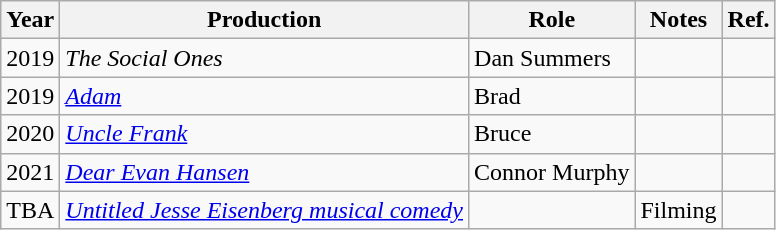<table class="wikitable sortable">
<tr>
<th>Year</th>
<th>Production</th>
<th>Role</th>
<th>Notes</th>
<th class="unsortable">Ref.</th>
</tr>
<tr>
<td>2019</td>
<td data-sort-value="Social Ones, The"><em>The Social Ones</em></td>
<td>Dan Summers</td>
<td></td>
<td></td>
</tr>
<tr>
<td>2019</td>
<td><em><a href='#'>Adam</a></em></td>
<td>Brad</td>
<td></td>
<td></td>
</tr>
<tr>
<td>2020</td>
<td><em><a href='#'>Uncle Frank</a></em></td>
<td>Bruce</td>
<td></td>
<td></td>
</tr>
<tr>
<td>2021</td>
<td><em><a href='#'>Dear Evan Hansen</a></em></td>
<td>Connor Murphy</td>
<td></td>
<td></td>
</tr>
<tr>
<td>TBA</td>
<td><em><a href='#'>Untitled Jesse Eisenberg musical comedy</a></em></td>
<td></td>
<td>Filming</td>
<td></td>
</tr>
</table>
